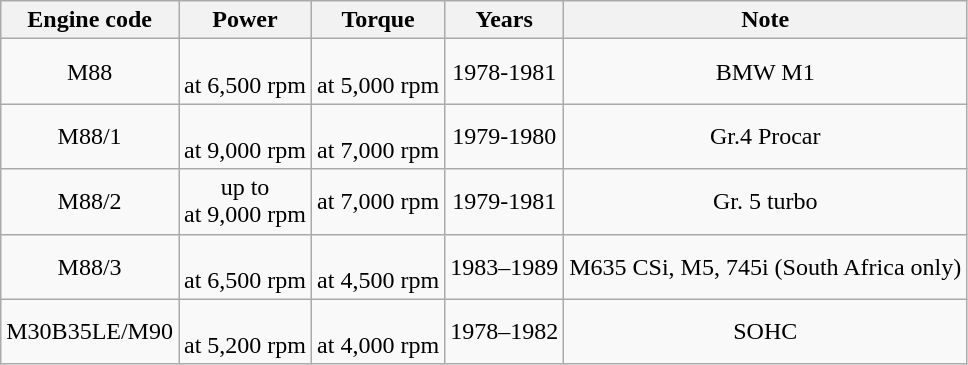<table class="wikitable sortable" style="text-align: center;">
<tr>
<th>Engine code</th>
<th>Power</th>
<th>Torque</th>
<th>Years</th>
<th>Note</th>
</tr>
<tr>
<td>M88</td>
<td> <br> at 6,500 rpm</td>
<td> <br> at 5,000 rpm</td>
<td>1978-1981</td>
<td>BMW M1</td>
</tr>
<tr>
<td>M88/1</td>
<td> <br> at 9,000 rpm</td>
<td> <br> at 7,000 rpm</td>
<td>1979-1980</td>
<td>Gr.4 Procar</td>
</tr>
<tr>
<td>M88/2</td>
<td>up to  <br> at 9,000 rpm</td>
<td> at 7,000 rpm</td>
<td>1979-1981</td>
<td>Gr. 5 turbo</td>
</tr>
<tr>
<td>M88/3</td>
<td> <br> at 6,500 rpm</td>
<td> <br> at 4,500 rpm</td>
<td>1983–1989</td>
<td>M635 CSi, M5, 745i (South Africa only)</td>
</tr>
<tr>
<td>M30B35LE/M90</td>
<td> <br> at 5,200 rpm</td>
<td> <br> at 4,000 rpm</td>
<td>1978–1982</td>
<td>SOHC</td>
</tr>
</table>
